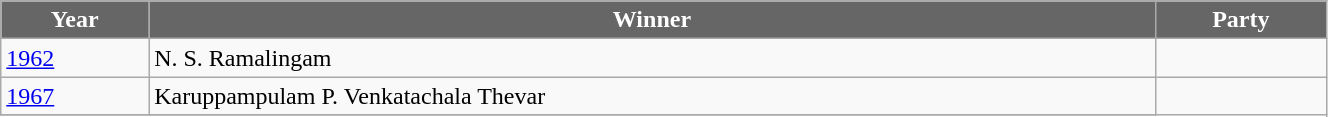<table class="wikitable" width="70%">
<tr>
<th style="background-color:#666666; color:white">Year</th>
<th style="background-color:#666666; color:white">Winner</th>
<th style="background-color:#666666; color:white" colspan="2">Party</th>
</tr>
<tr>
<td><a href='#'>1962</a></td>
<td>N. S. Ramalingam</td>
<td></td>
</tr>
<tr>
<td><a href='#'>1967</a></td>
<td>Karuppampulam P. Venkatachala Thevar</td>
</tr>
<tr>
</tr>
</table>
